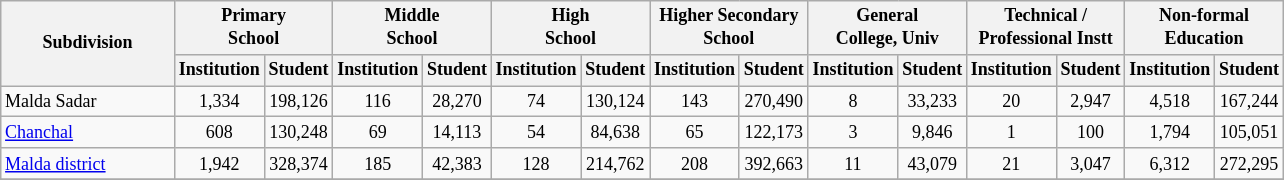<table class="wikitable" style="text-align:center;font-size: 9pt">
<tr>
<th width="110" rowspan="2">Subdivision</th>
<th colspan="2">Primary<br>School</th>
<th colspan="2">Middle<br>School</th>
<th colspan="2">High<br>School</th>
<th colspan="2">Higher Secondary<br>School</th>
<th colspan="2">General<br>College, Univ</th>
<th colspan="2">Technical /<br>Professional Instt</th>
<th colspan="2">Non-formal<br>Education</th>
</tr>
<tr>
<th width="30">Institution</th>
<th width="30">Student</th>
<th width="30">Institution</th>
<th width="30">Student</th>
<th width="30">Institution</th>
<th width="30">Student</th>
<th width="30">Institution</th>
<th width="30">Student</th>
<th width="30">Institution</th>
<th width="30">Student</th>
<th width="30">Institution</th>
<th width="30">Student</th>
<th width="30">Institution</th>
<th width="30">Student<br></th>
</tr>
<tr>
<td align=left>Malda Sadar</td>
<td align="center">1,334</td>
<td align="center">198,126</td>
<td align="center">116</td>
<td align="center">28,270</td>
<td align="center">74</td>
<td align="center">130,124</td>
<td align="center">143</td>
<td align="center">270,490</td>
<td align="center">8</td>
<td align="center">33,233</td>
<td align="center">20</td>
<td align="center">2,947</td>
<td align="center">4,518</td>
<td align="center">167,244</td>
</tr>
<tr>
<td align=left><a href='#'>Chanchal</a></td>
<td align="center">608</td>
<td align="center">130,248</td>
<td align="center">69</td>
<td align="center">14,113</td>
<td align="center">54</td>
<td align="center">84,638</td>
<td align="center">65</td>
<td align="center">122,173</td>
<td align="center">3</td>
<td align="center">9,846</td>
<td align="center">1</td>
<td align="center">100</td>
<td align="center">1,794</td>
<td align="center">105,051</td>
</tr>
<tr>
<td align=left><a href='#'>Malda district</a></td>
<td align="center">1,942</td>
<td align="center">328,374</td>
<td align="center">185</td>
<td align="center">42,383</td>
<td align="center">128</td>
<td align="center">214,762</td>
<td align="center">208</td>
<td align="center">392,663</td>
<td align="center">11</td>
<td align="center">43,079</td>
<td align="center">21</td>
<td align="center">3,047</td>
<td align="center">6,312</td>
<td align="center">272,295</td>
</tr>
<tr>
</tr>
</table>
